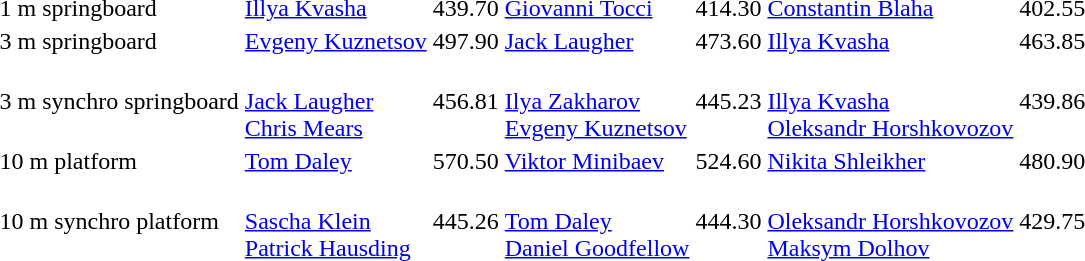<table>
<tr>
<td>1 m springboard<br></td>
<td><a href='#'>Illya Kvasha</a><br></td>
<td>439.70</td>
<td><a href='#'>Giovanni Tocci</a><br></td>
<td>414.30</td>
<td><a href='#'>Constantin Blaha</a><br></td>
<td>402.55</td>
</tr>
<tr>
<td>3 m springboard<br></td>
<td><a href='#'>Evgeny Kuznetsov</a><br></td>
<td>497.90</td>
<td><a href='#'>Jack Laugher</a><br></td>
<td>473.60</td>
<td><a href='#'>Illya Kvasha</a><br></td>
<td>463.85</td>
</tr>
<tr>
<td>3 m synchro springboard<br></td>
<td><br><a href='#'>Jack Laugher</a><br><a href='#'>Chris Mears</a></td>
<td>456.81</td>
<td><br><a href='#'>Ilya Zakharov</a><br><a href='#'>Evgeny Kuznetsov</a></td>
<td>445.23</td>
<td><br><a href='#'>Illya Kvasha</a><br><a href='#'>Oleksandr Horshkovozov</a></td>
<td>439.86</td>
</tr>
<tr>
<td>10 m platform<br></td>
<td><a href='#'>Tom Daley</a><br></td>
<td>570.50</td>
<td><a href='#'>Viktor Minibaev</a><br></td>
<td>524.60</td>
<td><a href='#'>Nikita Shleikher</a><br></td>
<td>480.90</td>
</tr>
<tr>
<td>10 m synchro platform<br></td>
<td><br><a href='#'>Sascha Klein</a><br><a href='#'>Patrick Hausding</a></td>
<td>445.26</td>
<td><br><a href='#'>Tom Daley</a><br><a href='#'>Daniel Goodfellow</a></td>
<td>444.30</td>
<td><br><a href='#'>Oleksandr Horshkovozov</a><br><a href='#'>Maksym Dolhov</a></td>
<td>429.75</td>
</tr>
</table>
